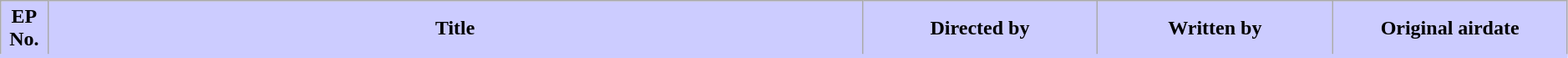<table class = "wikitable" width = "99%">
<tr style = "border-bottom:3px solid #CCF">
<th style="background: #CCF" width = "3%">EP No.</th>
<th style="background: #CCF">Title</th>
<th style="background: #CCF" width = "15%">Directed by</th>
<th style="background: #CCF" width = "15%">Written by</th>
<th style="background: #CCF" width = "15%">Original airdate<br>





















</th>
</tr>
</table>
